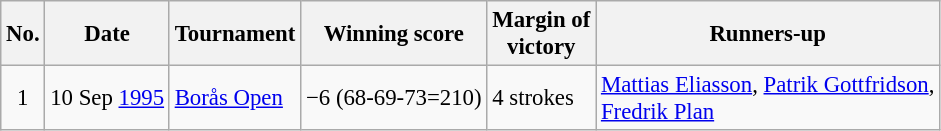<table class="wikitable" style="font-size:95%;">
<tr>
<th>No.</th>
<th>Date</th>
<th>Tournament</th>
<th>Winning score</th>
<th>Margin of<br>victory</th>
<th>Runners-up</th>
</tr>
<tr>
<td align=center>1</td>
<td align=right>10 Sep <a href='#'>1995</a></td>
<td><a href='#'>Borås Open</a></td>
<td>−6 (68-69-73=210)</td>
<td>4 strokes</td>
<td> <a href='#'>Mattias Eliasson</a>,  <a href='#'>Patrik Gottfridson</a>,<br> <a href='#'>Fredrik Plan</a></td>
</tr>
</table>
